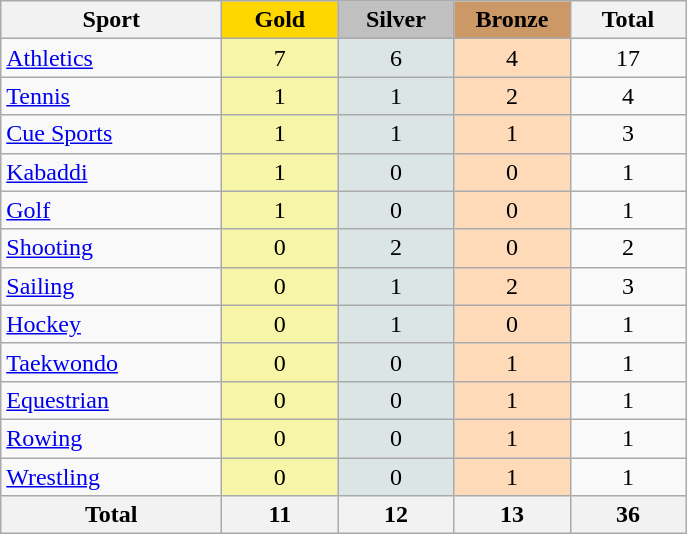<table class="wikitable sortable" style="text-align:center;">
<tr>
<th width=140>Sport</th>
<td bgcolor=gold width=70><strong>Gold</strong></td>
<td bgcolor=silver width=70><strong>Silver</strong></td>
<td bgcolor=#cc9966 width=70><strong>Bronze</strong></td>
<th width=70>Total</th>
</tr>
<tr>
<td align=left> <a href='#'>Athletics</a></td>
<td bgcolor=#f7f6a8>7</td>
<td bgcolor=#dce5e5>6</td>
<td bgcolor=#ffdab9>4</td>
<td>17</td>
</tr>
<tr>
<td align=left> <a href='#'>Tennis</a></td>
<td bgcolor=#f7f6a8>1</td>
<td bgcolor=#dce5e5>1</td>
<td bgcolor=#ffdab9>2</td>
<td>4</td>
</tr>
<tr>
<td align=left> <a href='#'>Cue Sports</a></td>
<td bgcolor=#f7f6a8>1</td>
<td bgcolor=#dce5e5>1</td>
<td bgcolor=#ffdab9>1</td>
<td>3</td>
</tr>
<tr>
<td align=left> <a href='#'>Kabaddi</a></td>
<td bgcolor=#f7f6a8>1</td>
<td bgcolor=#dce5e5>0</td>
<td bgcolor=#ffdab9>0</td>
<td>1</td>
</tr>
<tr>
<td align=left> <a href='#'>Golf</a></td>
<td bgcolor=#f7f6a8>1</td>
<td bgcolor=#dce5e5>0</td>
<td bgcolor=#ffdab9>0</td>
<td>1</td>
</tr>
<tr>
<td align=left> <a href='#'>Shooting</a></td>
<td bgcolor=#f7f6a8>0</td>
<td bgcolor=#dce5e5>2</td>
<td bgcolor=#ffdab9>0</td>
<td>2</td>
</tr>
<tr>
<td align=left> <a href='#'>Sailing</a></td>
<td bgcolor=#f7f6a8>0</td>
<td bgcolor=#dce5e5>1</td>
<td bgcolor=#ffdab9>2</td>
<td>3</td>
</tr>
<tr>
<td align=left> <a href='#'>Hockey</a></td>
<td bgcolor=#f7f6a8>0</td>
<td bgcolor=#dce5e5>1</td>
<td bgcolor=#ffdab9>0</td>
<td>1</td>
</tr>
<tr>
<td align=left> <a href='#'>Taekwondo</a></td>
<td bgcolor=#f7f6a8>0</td>
<td bgcolor=#dce5e5>0</td>
<td bgcolor=#ffdab9>1</td>
<td>1</td>
</tr>
<tr>
<td align=left> <a href='#'>Equestrian</a></td>
<td bgcolor=#f7f6a8>0</td>
<td bgcolor=#dce5e5>0</td>
<td bgcolor=#ffdab9>1</td>
<td>1</td>
</tr>
<tr>
<td align=left> <a href='#'>Rowing</a></td>
<td bgcolor=#f7f6a8>0</td>
<td bgcolor=#dce5e5>0</td>
<td bgcolor=#ffdab9>1</td>
<td>1</td>
</tr>
<tr>
<td align=left> <a href='#'>Wrestling</a></td>
<td bgcolor=#f7f6a8>0</td>
<td bgcolor=#dce5e5>0</td>
<td bgcolor=#ffdab9>1</td>
<td>1</td>
</tr>
<tr>
<th>Total</th>
<th bgcolor=#f7f6a8>11</th>
<th bgcolor=#dce5e5>12</th>
<th bgcolor=#ffdab9>13</th>
<th>36</th>
</tr>
</table>
